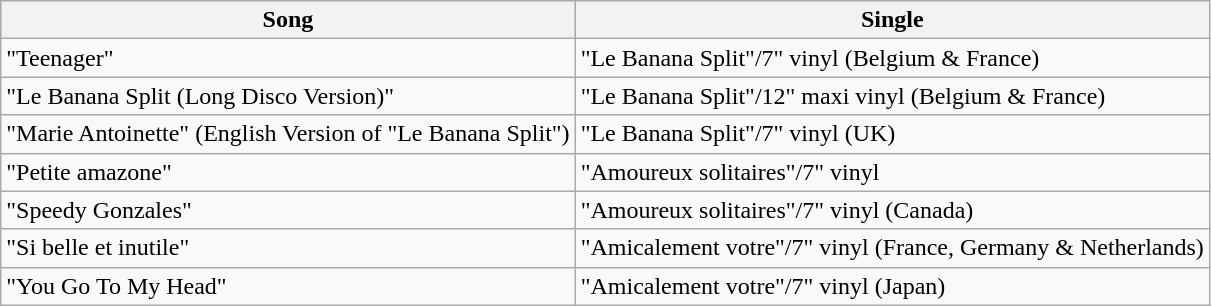<table class="wikitable">
<tr>
<th>Song</th>
<th>Single</th>
</tr>
<tr>
<td>"Teenager"</td>
<td>"Le Banana Split"/7" vinyl (Belgium & France)</td>
</tr>
<tr>
<td>"Le Banana Split (Long Disco Version)"</td>
<td>"Le Banana Split"/12" maxi vinyl (Belgium & France)</td>
</tr>
<tr>
<td>"Marie Antoinette" (English Version of "Le Banana Split")</td>
<td>"Le Banana Split"/7" vinyl (UK)</td>
</tr>
<tr>
<td>"Petite amazone"</td>
<td>"Amoureux solitaires"/7" vinyl</td>
</tr>
<tr>
<td>"Speedy Gonzales"</td>
<td>"Amoureux solitaires"/7" vinyl (Canada)</td>
</tr>
<tr>
<td>"Si belle et inutile"</td>
<td>"Amicalement votre"/7" vinyl (France, Germany & Netherlands)</td>
</tr>
<tr>
<td>"You Go To My Head"</td>
<td>"Amicalement votre"/7" vinyl (Japan)</td>
</tr>
</table>
